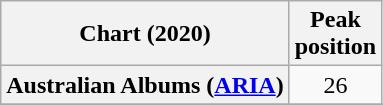<table class="wikitable sortable plainrowheaders" style="text-align:center">
<tr>
<th scope="col">Chart (2020)</th>
<th scope="col">Peak<br>position</th>
</tr>
<tr>
<th scope="row">Australian Albums (<a href='#'>ARIA</a>)</th>
<td>26</td>
</tr>
<tr>
</tr>
<tr>
</tr>
<tr>
</tr>
<tr>
</tr>
<tr>
</tr>
<tr>
</tr>
</table>
